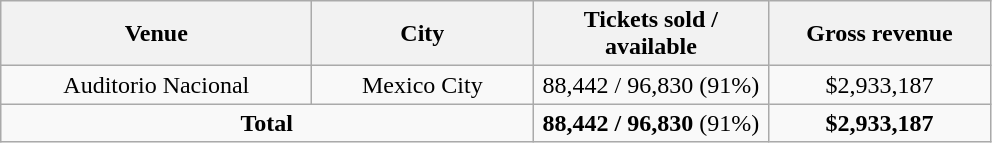<table class="wikitable" style="text-align:center;">
<tr>
<th width="200">Venue</th>
<th width="140">City</th>
<th width="150">Tickets sold / available</th>
<th width="140">Gross revenue</th>
</tr>
<tr>
<td>Auditorio Nacional</td>
<td>Mexico City</td>
<td>88,442 / 96,830 (91%)</td>
<td>$2,933,187  </td>
</tr>
<tr>
<td colspan="2"><strong>Total</strong></td>
<td><strong>88,442 / 96,830</strong> (91%)</td>
<td><strong>$2,933,187</strong></td>
</tr>
</table>
